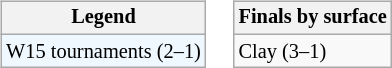<table>
<tr valign=top>
<td><br><table class="wikitable" style="font-size:85%">
<tr>
<th>Legend</th>
</tr>
<tr style="background:#f0f8ff;">
<td>W15 tournaments (2–1)</td>
</tr>
</table>
</td>
<td><br><table class="wikitable" style="font-size:85%">
<tr>
<th>Finals by surface</th>
</tr>
<tr>
<td>Clay (3–1)</td>
</tr>
</table>
</td>
</tr>
</table>
